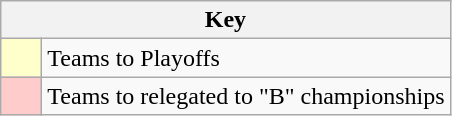<table class="wikitable" style="text-align: center;">
<tr>
<th colspan=2>Key</th>
</tr>
<tr>
<td style="background:#ffffcc; width:20px;"></td>
<td align=left>Teams to Playoffs</td>
</tr>
<tr>
<td style="background:#ffcccc; width:20px;"></td>
<td align=left>Teams to relegated to "B" championships</td>
</tr>
</table>
